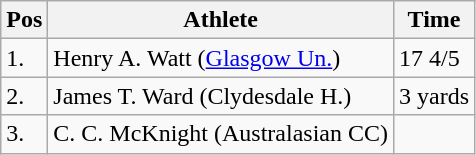<table class="wikitable">
<tr>
<th>Pos</th>
<th>Athlete</th>
<th>Time</th>
</tr>
<tr>
<td>1.</td>
<td>Henry A. Watt (<a href='#'>Glasgow Un.</a>)</td>
<td>17 4/5</td>
</tr>
<tr>
<td>2.</td>
<td>James T. Ward (Clydesdale H.)</td>
<td>3 yards</td>
</tr>
<tr>
<td>3.</td>
<td>C. C. McKnight (Australasian CC)</td>
<td></td>
</tr>
</table>
